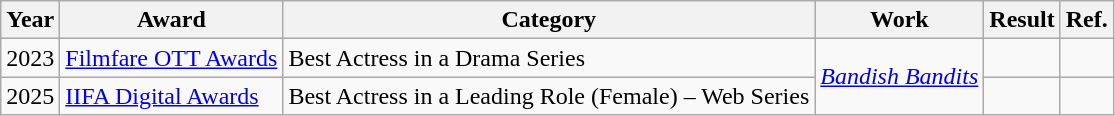<table class="wikitable plainrowheaders sortable">
<tr>
<th>Year</th>
<th>Award</th>
<th>Category</th>
<th>Work</th>
<th>Result</th>
<th>Ref.</th>
</tr>
<tr>
<td>2023</td>
<td><a href='#'>Filmfare OTT Awards</a></td>
<td>Best Actress in a Drama Series</td>
<td rowspan="2"><a href='#'><em>Bandish Bandits</em></a></td>
<td></td>
<td></td>
</tr>
<tr>
<td>2025</td>
<td><a href='#'>IIFA Digital Awards</a></td>
<td>Best Actress in a Leading Role (Female) – Web Series</td>
<td></td>
<td></td>
</tr>
</table>
